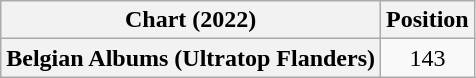<table class="wikitable plainrowheaders" style="text-align:center;">
<tr>
<th scope="col">Chart (2022)</th>
<th scope="col">Position</th>
</tr>
<tr>
<th scope="row">Belgian Albums (Ultratop Flanders)</th>
<td>143</td>
</tr>
</table>
